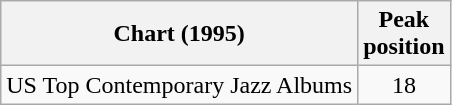<table class="wikitable">
<tr>
<th>Chart (1995)</th>
<th>Peak<br>position</th>
</tr>
<tr>
<td>US Top Contemporary Jazz Albums</td>
<td style="text-align:center">18</td>
</tr>
</table>
